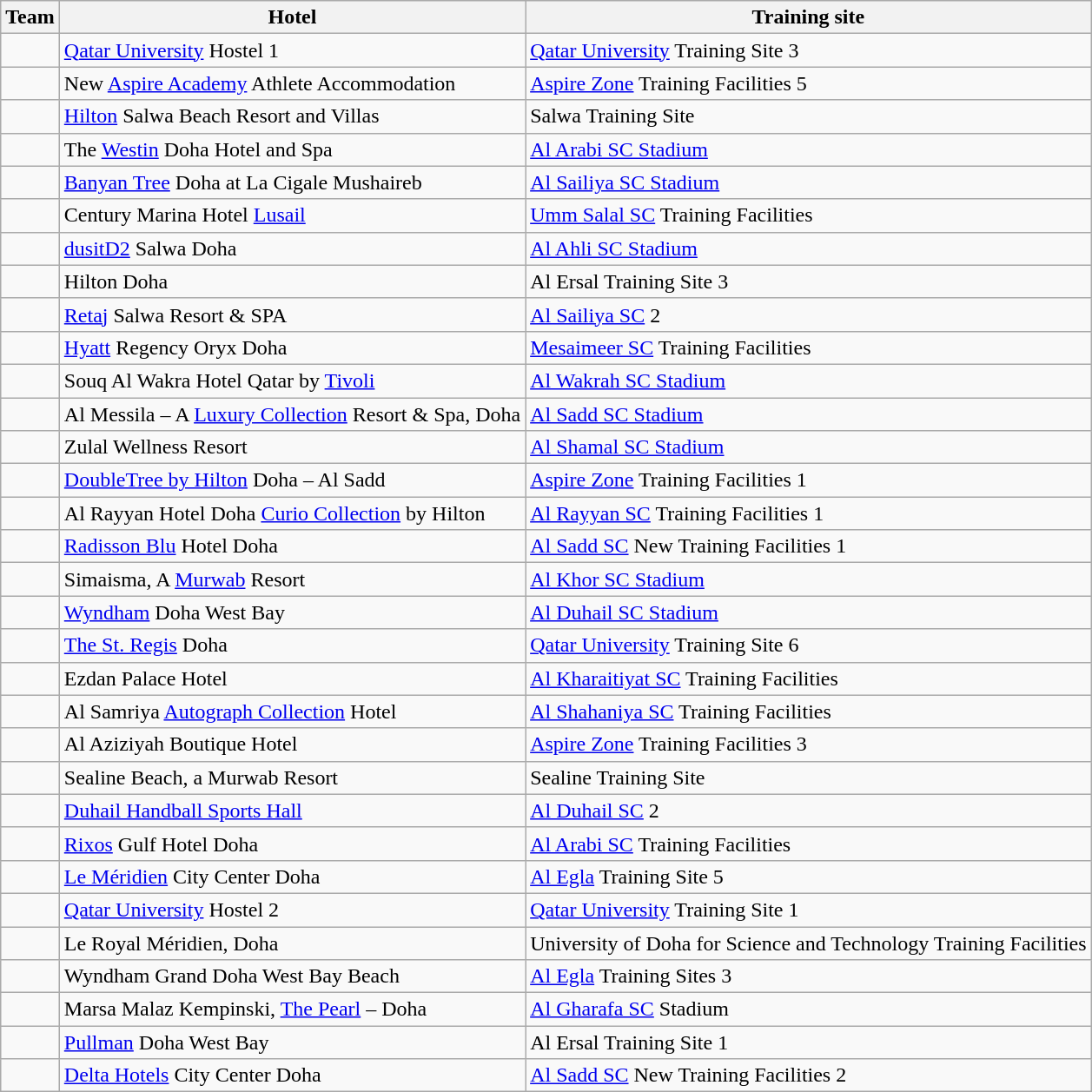<table class="wikitable sortable mw-collapsible mw-collapsed">
<tr>
<th>Team</th>
<th>Hotel</th>
<th>Training site</th>
</tr>
<tr>
<td></td>
<td><a href='#'>Qatar University</a> Hostel 1</td>
<td><a href='#'>Qatar University</a> Training Site 3</td>
</tr>
<tr>
<td></td>
<td>New <a href='#'>Aspire Academy</a> Athlete Accommodation</td>
<td><a href='#'>Aspire Zone</a> Training Facilities 5</td>
</tr>
<tr>
<td></td>
<td><a href='#'>Hilton</a> Salwa Beach Resort and Villas</td>
<td>Salwa Training Site</td>
</tr>
<tr>
<td></td>
<td>The <a href='#'>Westin</a> Doha Hotel and Spa</td>
<td><a href='#'>Al Arabi SC Stadium</a></td>
</tr>
<tr>
<td></td>
<td><a href='#'>Banyan Tree</a> Doha at La Cigale Mushaireb</td>
<td><a href='#'>Al Sailiya SC Stadium</a></td>
</tr>
<tr>
<td></td>
<td>Century Marina Hotel <a href='#'>Lusail</a></td>
<td><a href='#'>Umm Salal SC</a> Training Facilities</td>
</tr>
<tr>
<td></td>
<td><a href='#'>dusitD2</a> Salwa Doha</td>
<td><a href='#'>Al Ahli SC Stadium</a></td>
</tr>
<tr>
<td></td>
<td>Hilton Doha</td>
<td>Al Ersal Training Site 3</td>
</tr>
<tr>
<td></td>
<td><a href='#'>Retaj</a> Salwa Resort & SPA</td>
<td><a href='#'>Al Sailiya SC</a> 2</td>
</tr>
<tr>
<td></td>
<td><a href='#'>Hyatt</a> Regency Oryx Doha</td>
<td><a href='#'>Mesaimeer SC</a> Training Facilities</td>
</tr>
<tr>
<td></td>
<td>Souq Al Wakra Hotel Qatar by <a href='#'>Tivoli</a></td>
<td><a href='#'>Al Wakrah SC Stadium</a></td>
</tr>
<tr>
<td></td>
<td>Al Messila – A <a href='#'>Luxury Collection</a> Resort & Spa, Doha</td>
<td><a href='#'>Al Sadd SC Stadium</a></td>
</tr>
<tr>
<td></td>
<td>Zulal Wellness Resort</td>
<td><a href='#'>Al Shamal SC Stadium</a></td>
</tr>
<tr>
<td></td>
<td><a href='#'>DoubleTree by Hilton</a> Doha – Al Sadd</td>
<td><a href='#'>Aspire Zone</a> Training Facilities 1</td>
</tr>
<tr>
<td></td>
<td>Al Rayyan Hotel Doha <a href='#'>Curio Collection</a> by Hilton</td>
<td><a href='#'>Al Rayyan SC</a> Training Facilities 1</td>
</tr>
<tr>
<td></td>
<td><a href='#'>Radisson Blu</a> Hotel Doha</td>
<td><a href='#'>Al Sadd SC</a> New Training Facilities 1</td>
</tr>
<tr>
<td></td>
<td>Simaisma, A <a href='#'>Murwab</a> Resort</td>
<td><a href='#'>Al Khor SC Stadium</a></td>
</tr>
<tr>
<td></td>
<td><a href='#'>Wyndham</a> Doha West Bay</td>
<td><a href='#'>Al Duhail SC Stadium</a></td>
</tr>
<tr>
<td></td>
<td><a href='#'>The St. Regis</a> Doha</td>
<td><a href='#'>Qatar University</a> Training Site 6</td>
</tr>
<tr>
<td></td>
<td>Ezdan Palace Hotel</td>
<td><a href='#'>Al Kharaitiyat SC</a> Training Facilities</td>
</tr>
<tr>
<td></td>
<td>Al Samriya <a href='#'>Autograph Collection</a> Hotel</td>
<td><a href='#'>Al Shahaniya SC</a> Training Facilities</td>
</tr>
<tr>
<td></td>
<td>Al Aziziyah Boutique Hotel</td>
<td><a href='#'>Aspire Zone</a> Training Facilities 3</td>
</tr>
<tr>
<td></td>
<td>Sealine Beach, a Murwab Resort</td>
<td>Sealine Training Site</td>
</tr>
<tr>
<td></td>
<td><a href='#'>Duhail Handball Sports Hall</a></td>
<td><a href='#'>Al Duhail SC</a> 2</td>
</tr>
<tr>
<td></td>
<td><a href='#'>Rixos</a> Gulf Hotel Doha</td>
<td><a href='#'>Al Arabi SC</a> Training Facilities</td>
</tr>
<tr>
<td></td>
<td><a href='#'>Le Méridien</a> City Center Doha</td>
<td><a href='#'>Al Egla</a> Training Site 5</td>
</tr>
<tr>
<td></td>
<td><a href='#'>Qatar University</a> Hostel 2</td>
<td><a href='#'>Qatar University</a> Training Site 1</td>
</tr>
<tr>
<td></td>
<td>Le Royal Méridien, Doha</td>
<td>University of Doha for Science and Technology Training Facilities</td>
</tr>
<tr>
<td></td>
<td>Wyndham Grand Doha West Bay Beach</td>
<td><a href='#'>Al Egla</a> Training Sites 3</td>
</tr>
<tr>
<td></td>
<td>Marsa Malaz Kempinski, <a href='#'>The Pearl</a> – Doha</td>
<td><a href='#'>Al Gharafa SC</a> Stadium</td>
</tr>
<tr>
<td></td>
<td><a href='#'>Pullman</a> Doha West Bay</td>
<td>Al Ersal Training Site 1</td>
</tr>
<tr>
<td></td>
<td><a href='#'>Delta Hotels</a> City Center Doha</td>
<td><a href='#'>Al Sadd SC</a> New Training Facilities 2</td>
</tr>
</table>
